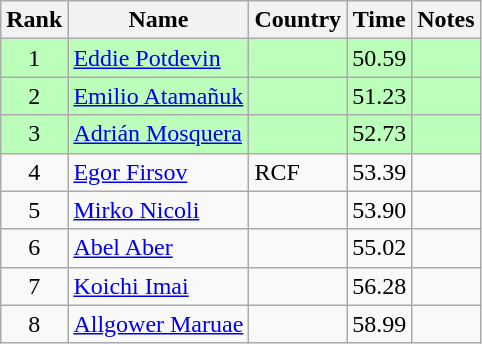<table class="wikitable" style="text-align:center">
<tr>
<th>Rank</th>
<th>Name</th>
<th>Country</th>
<th>Time</th>
<th>Notes</th>
</tr>
<tr bgcolor=bbffbb>
<td>1</td>
<td align="left"><a href='#'>Eddie Potdevin</a></td>
<td align="left"></td>
<td>50.59</td>
<td></td>
</tr>
<tr bgcolor=bbffbb>
<td>2</td>
<td align="left"><a href='#'>Emilio Atamañuk</a></td>
<td align="left"></td>
<td>51.23</td>
<td></td>
</tr>
<tr bgcolor=bbffbb>
<td>3</td>
<td align="left"><a href='#'>Adrián Mosquera</a></td>
<td align="left"></td>
<td>52.73</td>
<td></td>
</tr>
<tr>
<td>4</td>
<td align="left"><a href='#'>Egor Firsov</a></td>
<td align="left"> RCF</td>
<td>53.39</td>
<td></td>
</tr>
<tr>
<td>5</td>
<td align="left"><a href='#'>Mirko Nicoli</a></td>
<td align="left"></td>
<td>53.90</td>
<td></td>
</tr>
<tr>
<td>6</td>
<td align="left"><a href='#'>Abel Aber</a></td>
<td align="left"></td>
<td>55.02</td>
<td></td>
</tr>
<tr>
<td>7</td>
<td align="left"><a href='#'>Koichi Imai</a></td>
<td align="left"></td>
<td>56.28</td>
<td></td>
</tr>
<tr>
<td>8</td>
<td align="left"><a href='#'>Allgower Maruae</a></td>
<td align="left"></td>
<td>58.99</td>
<td></td>
</tr>
</table>
